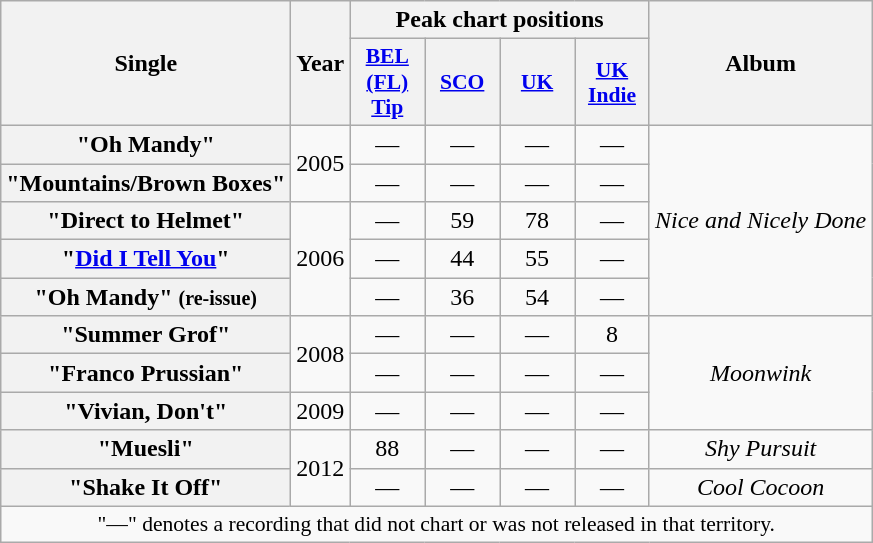<table class="wikitable plainrowheaders" style="text-align:center;">
<tr>
<th scope="col" rowspan="2">Single</th>
<th scope="col" rowspan="2">Year</th>
<th scope="col" colspan="4">Peak chart positions</th>
<th scope="col" rowspan="2">Album</th>
</tr>
<tr>
<th scope="col" style="width:3em;font-size:90%;"><a href='#'>BEL<br>(FL)<br>Tip</a><br></th>
<th scope="col" style="width:3em;font-size:90%;"><a href='#'>SCO</a><br></th>
<th scope="col" style="width:3em;font-size:90%;"><a href='#'>UK</a><br></th>
<th scope="col" style="width:3em;font-size:90%;"><a href='#'>UK<br>Indie</a><br></th>
</tr>
<tr>
<th scope="row">"Oh Mandy"</th>
<td rowspan="2">2005</td>
<td>—</td>
<td>—</td>
<td>—</td>
<td>—</td>
<td rowspan="5"><em>Nice and Nicely Done</em></td>
</tr>
<tr>
<th scope="row">"Mountains/Brown Boxes"</th>
<td>—</td>
<td>—</td>
<td>—</td>
<td>—</td>
</tr>
<tr>
<th scope="row">"Direct to Helmet"</th>
<td rowspan="3">2006</td>
<td>—</td>
<td>59</td>
<td>78</td>
<td>—</td>
</tr>
<tr>
<th scope="row">"<a href='#'>Did I Tell You</a>"</th>
<td>—</td>
<td>44</td>
<td>55</td>
<td>—</td>
</tr>
<tr>
<th scope="row">"Oh Mandy" <small>(re-issue)</small></th>
<td>—</td>
<td>36</td>
<td>54</td>
<td>—</td>
</tr>
<tr>
<th scope="row">"Summer Grof"</th>
<td rowspan="2">2008</td>
<td>—</td>
<td>—</td>
<td>—</td>
<td>8</td>
<td rowspan="3"><em>Moonwink</em></td>
</tr>
<tr>
<th scope="row">"Franco Prussian"</th>
<td>—</td>
<td>—</td>
<td>—</td>
<td>—</td>
</tr>
<tr>
<th scope="row">"Vivian, Don't"</th>
<td>2009</td>
<td>—</td>
<td>—</td>
<td>—</td>
<td>—</td>
</tr>
<tr>
<th scope="row">"Muesli"</th>
<td rowspan="2">2012</td>
<td>88</td>
<td>—</td>
<td>—</td>
<td>—</td>
<td><em>Shy Pursuit</em></td>
</tr>
<tr>
<th scope="row">"Shake It Off"</th>
<td>—</td>
<td>—</td>
<td>—</td>
<td>—</td>
<td><em>Cool Cocoon</em></td>
</tr>
<tr>
<td colspan="10" style="font-size:90%">"—" denotes a recording that did not chart or was not released in that territory.</td>
</tr>
</table>
